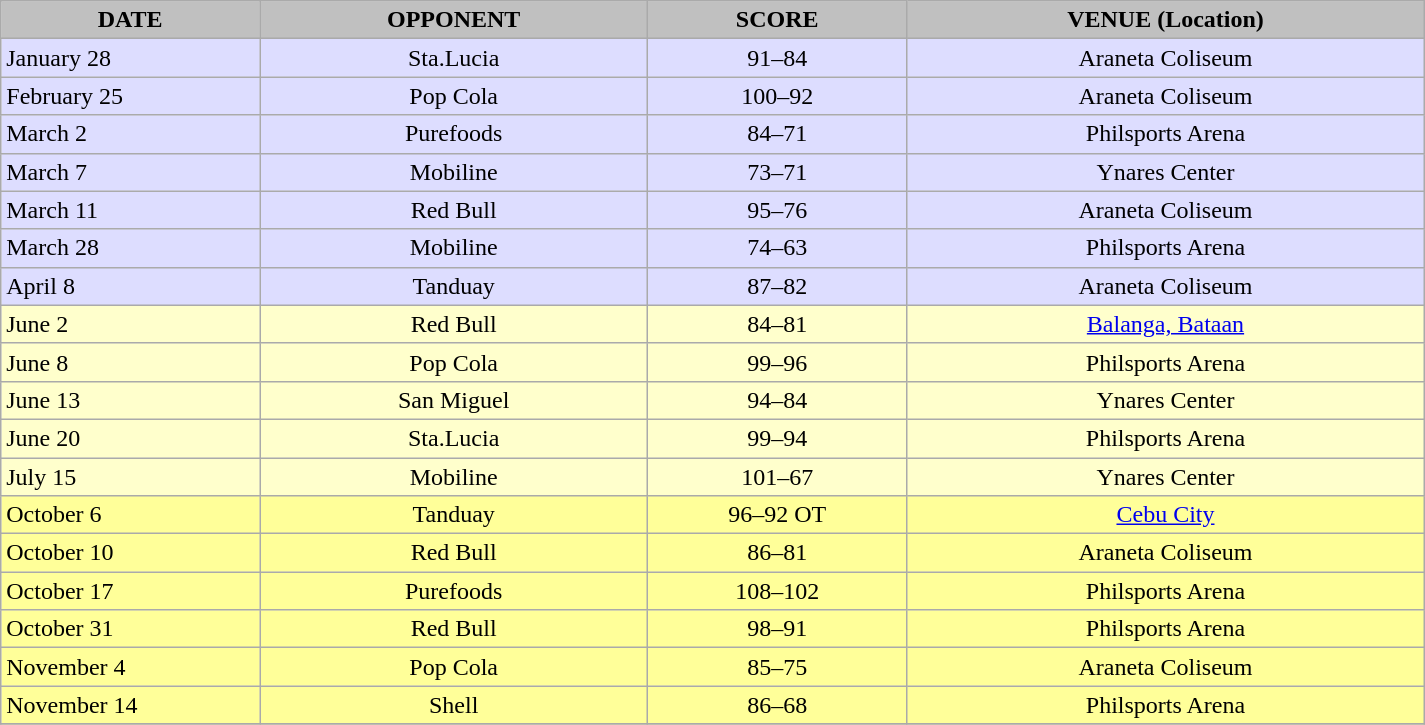<table class="wikitable" border="1">
<tr>
<th style="background:#C0C0C0;" width="10%"><strong>DATE</strong></th>
<th style="background:#C0C0C0;" width="15%"><strong>OPPONENT</strong></th>
<th style="background:#C0C0C0;" width="10%"><strong>SCORE</strong></th>
<th style="background:#C0C0C0;" width="20%"><strong>VENUE (Location)</strong></th>
</tr>
<tr bgcolor=#DDDDFF>
<td>January 28</td>
<td align=center>Sta.Lucia</td>
<td align=center>91–84 </td>
<td align=center>Araneta Coliseum</td>
</tr>
<tr bgcolor=#DDDDFF>
<td>February 25</td>
<td align=center>Pop Cola</td>
<td align=center>100–92</td>
<td align=center>Araneta Coliseum</td>
</tr>
<tr bgcolor=#DDDDFF>
<td>March 2</td>
<td align=center>Purefoods</td>
<td align=center>84–71</td>
<td align=center>Philsports Arena</td>
</tr>
<tr bgcolor=#DDDDFF>
<td>March 7</td>
<td align=center>Mobiline</td>
<td align=center>73–71</td>
<td align=center>Ynares Center</td>
</tr>
<tr bgcolor=#DDDDFF>
<td>March 11</td>
<td align=center>Red Bull</td>
<td align=center>95–76 </td>
<td align=center>Araneta Coliseum</td>
</tr>
<tr bgcolor=#DDDDFF>
<td>March 28</td>
<td align=center>Mobiline</td>
<td align=center>74–63</td>
<td align=center>Philsports Arena</td>
</tr>
<tr bgcolor=#DDDDFF>
<td>April 8</td>
<td align=center>Tanduay</td>
<td align=center>87–82</td>
<td align=center>Araneta Coliseum</td>
</tr>
<tr bgcolor=#FFFFCC>
<td>June 2</td>
<td align=center>Red Bull</td>
<td align=center>84–81</td>
<td align=center><a href='#'>Balanga, Bataan</a></td>
</tr>
<tr bgcolor=#FFFFCC>
<td>June 8</td>
<td align=center>Pop Cola</td>
<td align=center>99–96</td>
<td align=center>Philsports Arena</td>
</tr>
<tr bgcolor=#FFFFCC>
<td>June 13</td>
<td align=center>San Miguel</td>
<td align=center>94–84</td>
<td align=center>Ynares Center</td>
</tr>
<tr bgcolor=#FFFFCC>
<td>June 20</td>
<td align=center>Sta.Lucia</td>
<td align=center>99–94</td>
<td align=center>Philsports Arena</td>
</tr>
<tr bgcolor=#FFFFCC>
<td>July 15</td>
<td align=center>Mobiline</td>
<td align=center>101–67 </td>
<td align=center>Ynares Center</td>
</tr>
<tr bgcolor=#FFFF99>
<td>October 6</td>
<td align=center>Tanduay</td>
<td align=center>96–92 OT</td>
<td align=center><a href='#'>Cebu City</a></td>
</tr>
<tr bgcolor=#FFFF99>
<td>October 10</td>
<td align=center>Red Bull</td>
<td align=center>86–81</td>
<td align=center>Araneta Coliseum</td>
</tr>
<tr bgcolor=#FFFF99>
<td>October 17</td>
<td align=center>Purefoods</td>
<td align=center>108–102 </td>
<td align=center>Philsports Arena</td>
</tr>
<tr bgcolor=#FFFF99>
<td>October 31</td>
<td align=center>Red Bull</td>
<td align=center>98–91</td>
<td align=center>Philsports Arena</td>
</tr>
<tr bgcolor=#FFFF99>
<td>November 4</td>
<td align=center>Pop Cola</td>
<td align=center>85–75</td>
<td align=center>Araneta Coliseum</td>
</tr>
<tr bgcolor=#FFFF99>
<td>November 14</td>
<td align=center>Shell</td>
<td align=center>86–68</td>
<td align=center>Philsports Arena</td>
</tr>
<tr>
</tr>
</table>
